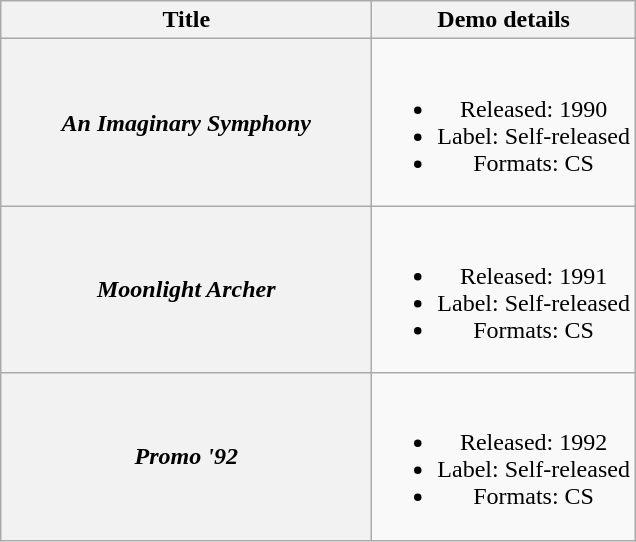<table class="wikitable plainrowheaders" style="text-align:center;">
<tr>
<th scope="col" style="width:15em;">Title</th>
<th scope="col">Demo details</th>
</tr>
<tr>
<th scope="row"><em>An Imaginary Symphony</em></th>
<td><br><ul><li>Released: 1990</li><li>Label: Self-released</li><li>Formats: CS</li></ul></td>
</tr>
<tr>
<th scope="row"><em>Moonlight Archer</em></th>
<td><br><ul><li>Released: 1991</li><li>Label: Self-released</li><li>Formats: CS</li></ul></td>
</tr>
<tr>
<th scope="row"><em>Promo '92</em></th>
<td><br><ul><li>Released: 1992</li><li>Label: Self-released</li><li>Formats: CS</li></ul></td>
</tr>
</table>
